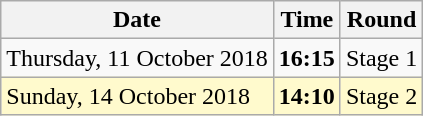<table class="wikitable">
<tr>
<th>Date</th>
<th>Time</th>
<th>Round</th>
</tr>
<tr>
<td>Thursday, 11 October 2018</td>
<td><strong>16:15</strong></td>
<td>Stage 1</td>
</tr>
<tr>
<td style=background:lemonchiffon>Sunday, 14 October 2018</td>
<td style=background:lemonchiffon><strong>14:10</strong></td>
<td style=background:lemonchiffon>Stage   2</td>
</tr>
</table>
